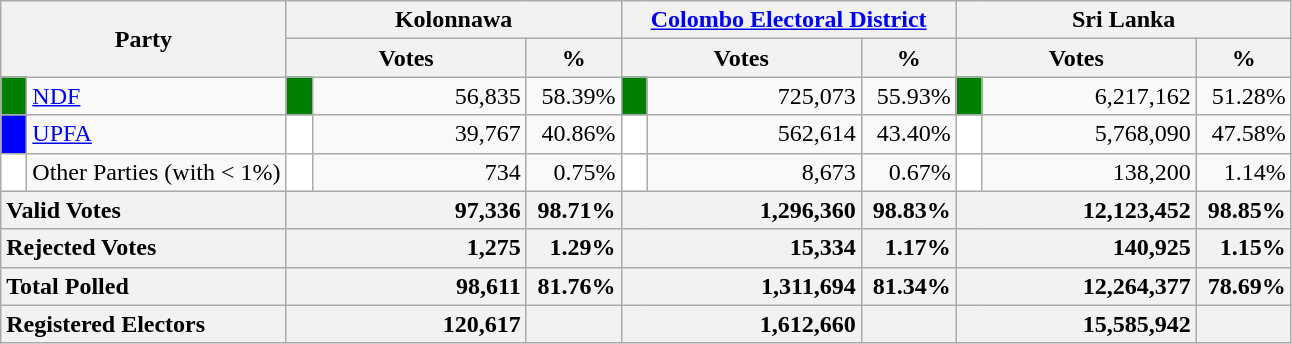<table class="wikitable">
<tr>
<th colspan="2" width="144px"rowspan="2">Party</th>
<th colspan="3" width="216px">Kolonnawa</th>
<th colspan="3" width="216px"><a href='#'>Colombo Electoral District</a></th>
<th colspan="3" width="216px">Sri Lanka</th>
</tr>
<tr>
<th colspan="2" width="144px">Votes</th>
<th>%</th>
<th colspan="2" width="144px">Votes</th>
<th>%</th>
<th colspan="2" width="144px">Votes</th>
<th>%</th>
</tr>
<tr>
<td style="background-color:green;" width="10px"></td>
<td style="text-align:left;"><a href='#'>NDF</a></td>
<td style="background-color:green;" width="10px"></td>
<td style="text-align:right;">56,835</td>
<td style="text-align:right;">58.39%</td>
<td style="background-color:green;" width="10px"></td>
<td style="text-align:right;">725,073</td>
<td style="text-align:right;">55.93%</td>
<td style="background-color:green;" width="10px"></td>
<td style="text-align:right;">6,217,162</td>
<td style="text-align:right;">51.28%</td>
</tr>
<tr>
<td style="background-color:blue;" width="10px"></td>
<td style="text-align:left;"><a href='#'>UPFA</a></td>
<td style="background-color:white;" width="10px"></td>
<td style="text-align:right;">39,767</td>
<td style="text-align:right;">40.86%</td>
<td style="background-color:white;" width="10px"></td>
<td style="text-align:right;">562,614</td>
<td style="text-align:right;">43.40%</td>
<td style="background-color:white;" width="10px"></td>
<td style="text-align:right;">5,768,090</td>
<td style="text-align:right;">47.58%</td>
</tr>
<tr>
<td style="background-color:white;" width="10px"></td>
<td style="text-align:left;">Other Parties (with < 1%)</td>
<td style="background-color:white;" width="10px"></td>
<td style="text-align:right;">734</td>
<td style="text-align:right;">0.75%</td>
<td style="background-color:white;" width="10px"></td>
<td style="text-align:right;">8,673</td>
<td style="text-align:right;">0.67%</td>
<td style="background-color:white;" width="10px"></td>
<td style="text-align:right;">138,200</td>
<td style="text-align:right;">1.14%</td>
</tr>
<tr>
<th colspan="2" width="144px"style="text-align:left;">Valid Votes</th>
<th style="text-align:right;"colspan="2" width="144px">97,336</th>
<th style="text-align:right;">98.71%</th>
<th style="text-align:right;"colspan="2" width="144px">1,296,360</th>
<th style="text-align:right;">98.83%</th>
<th style="text-align:right;"colspan="2" width="144px">12,123,452</th>
<th style="text-align:right;">98.85%</th>
</tr>
<tr>
<th colspan="2" width="144px"style="text-align:left;">Rejected Votes</th>
<th style="text-align:right;"colspan="2" width="144px">1,275</th>
<th style="text-align:right;">1.29%</th>
<th style="text-align:right;"colspan="2" width="144px">15,334</th>
<th style="text-align:right;">1.17%</th>
<th style="text-align:right;"colspan="2" width="144px">140,925</th>
<th style="text-align:right;">1.15%</th>
</tr>
<tr>
<th colspan="2" width="144px"style="text-align:left;">Total Polled</th>
<th style="text-align:right;"colspan="2" width="144px">98,611</th>
<th style="text-align:right;">81.76%</th>
<th style="text-align:right;"colspan="2" width="144px">1,311,694</th>
<th style="text-align:right;">81.34%</th>
<th style="text-align:right;"colspan="2" width="144px">12,264,377</th>
<th style="text-align:right;">78.69%</th>
</tr>
<tr>
<th colspan="2" width="144px"style="text-align:left;">Registered Electors</th>
<th style="text-align:right;"colspan="2" width="144px">120,617</th>
<th></th>
<th style="text-align:right;"colspan="2" width="144px">1,612,660</th>
<th></th>
<th style="text-align:right;"colspan="2" width="144px">15,585,942</th>
<th></th>
</tr>
</table>
